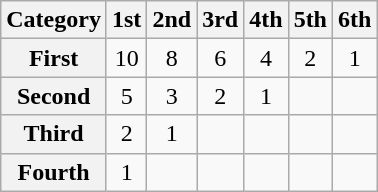<table class="wikitable floatright" style="text-align:center;">
<tr>
<th scope="col">Category</th>
<th scope="col">1st</th>
<th scope="col">2nd</th>
<th scope="col">3rd</th>
<th scope="col">4th</th>
<th scope="col">5th</th>
<th scope="col">6th</th>
</tr>
<tr>
<th scope="row">First</th>
<td>10</td>
<td>8</td>
<td>6</td>
<td>4</td>
<td>2</td>
<td>1</td>
</tr>
<tr>
<th scope="row">Second</th>
<td>5</td>
<td>3</td>
<td>2</td>
<td>1</td>
<td> </td>
<td> </td>
</tr>
<tr>
<th scope="row">Third</th>
<td>2</td>
<td>1</td>
<td> </td>
<td> </td>
<td> </td>
<td> </td>
</tr>
<tr>
<th scope="row">Fourth</th>
<td>1</td>
<td> </td>
<td> </td>
<td> </td>
<td> </td>
<td> </td>
</tr>
</table>
